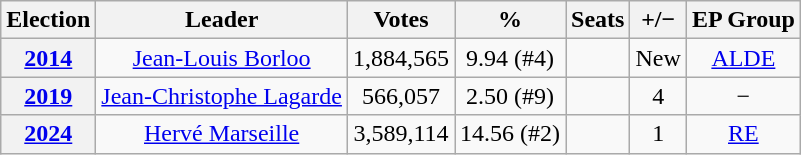<table class="wikitable" style=text-align:center;>
<tr>
<th>Election</th>
<th>Leader</th>
<th>Votes</th>
<th>%</th>
<th>Seats</th>
<th>+/−</th>
<th>EP Group</th>
</tr>
<tr>
<th><a href='#'>2014</a></th>
<td><a href='#'>Jean-Louis Borloo</a></td>
<td>1,884,565</td>
<td>9.94 (#4)</td>
<td></td>
<td>New</td>
<td><a href='#'>ALDE</a></td>
</tr>
<tr>
<th><a href='#'>2019</a></th>
<td><a href='#'>Jean-Christophe Lagarde</a></td>
<td>566,057</td>
<td>2.50 (#9)</td>
<td></td>
<td> 4</td>
<td>−</td>
</tr>
<tr>
<th><a href='#'>2024</a></th>
<td><a href='#'>Hervé Marseille</a></td>
<td>3,589,114</td>
<td>14.56 (#2)</td>
<td></td>
<td> 1</td>
<td><a href='#'>RE</a></td>
</tr>
</table>
